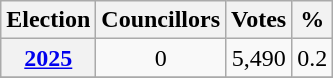<table class="wikitable" style="text-align:center">
<tr>
<th>Election</th>
<th>Councillors</th>
<th>Votes</th>
<th>%</th>
</tr>
<tr>
<th><a href='#'>2025</a></th>
<td>0</td>
<td>5,490</td>
<td>0.2</td>
</tr>
<tr>
</tr>
</table>
